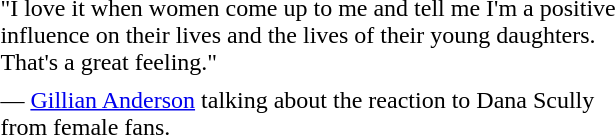<table class="toccolours" style="float: right; margin-left: 1em; margin-right: 2em; color:black; width:37em; width: 35%;" cellspacing="5">
<tr>
<td style="text-align: left;">"I love it when women come up to me and tell me I'm a positive influence on their lives and the lives of their young daughters. That's a great feeling."</td>
</tr>
<tr>
<td style="text-align: left;">— <a href='#'>Gillian Anderson</a> talking about the reaction to Dana Scully from female fans.</td>
</tr>
</table>
